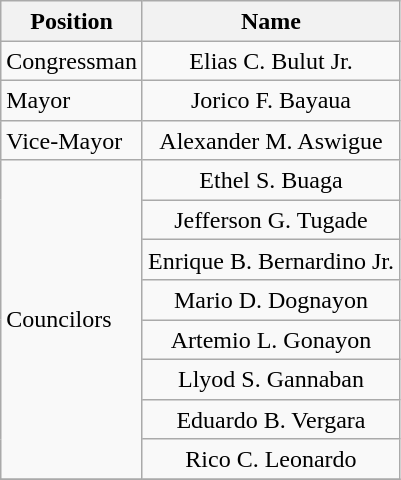<table class="wikitable" style="line-height:1.20em; font-size:100%;">
<tr>
<th>Position</th>
<th>Name</th>
</tr>
<tr>
<td>Congressman</td>
<td style="text-align:center;">Elias C. Bulut Jr.</td>
</tr>
<tr>
<td>Mayor</td>
<td style="text-align:center;">Jorico F. Bayaua</td>
</tr>
<tr>
<td>Vice-Mayor</td>
<td style="text-align:center;">Alexander M. Aswigue</td>
</tr>
<tr>
<td rowspan=8>Councilors</td>
<td style="text-align:center;">Ethel S. Buaga</td>
</tr>
<tr>
<td style="text-align:center;">Jefferson G. Tugade</td>
</tr>
<tr>
<td style="text-align:center;">Enrique B. Bernardino Jr.</td>
</tr>
<tr>
<td style="text-align:center;">Mario D. Dognayon</td>
</tr>
<tr>
<td style="text-align:center;">Artemio L. Gonayon</td>
</tr>
<tr>
<td style="text-align:center;">Llyod S. Gannaban</td>
</tr>
<tr>
<td style="text-align:center;">Eduardo B. Vergara</td>
</tr>
<tr>
<td style="text-align:center;">Rico C. Leonardo</td>
</tr>
<tr>
</tr>
</table>
